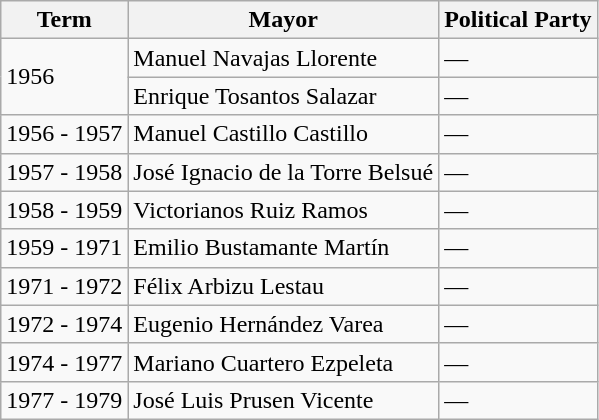<table class="wikitable">
<tr>
<th>Term</th>
<th>Mayor</th>
<th>Political Party</th>
</tr>
<tr>
<td rowspan="2">1956</td>
<td>Manuel Navajas Llorente</td>
<td>—</td>
</tr>
<tr>
<td>Enrique Tosantos Salazar</td>
<td>—</td>
</tr>
<tr>
<td>1956 - 1957</td>
<td>Manuel Castillo Castillo</td>
<td>—</td>
</tr>
<tr>
<td>1957 - 1958</td>
<td>José Ignacio de la Torre Belsué</td>
<td>—</td>
</tr>
<tr>
<td>1958 - 1959</td>
<td>Victorianos Ruiz Ramos</td>
<td>—</td>
</tr>
<tr>
<td>1959 - 1971</td>
<td>Emilio Bustamante Martín</td>
<td>—</td>
</tr>
<tr>
<td>1971 - 1972</td>
<td>Félix Arbizu Lestau</td>
<td>—</td>
</tr>
<tr>
<td>1972 - 1974</td>
<td>Eugenio Hernández Varea</td>
<td>—</td>
</tr>
<tr>
<td>1974 - 1977</td>
<td>Mariano Cuartero Ezpeleta</td>
<td>—</td>
</tr>
<tr>
<td>1977 - 1979</td>
<td>José Luis Prusen Vicente</td>
<td>—</td>
</tr>
</table>
